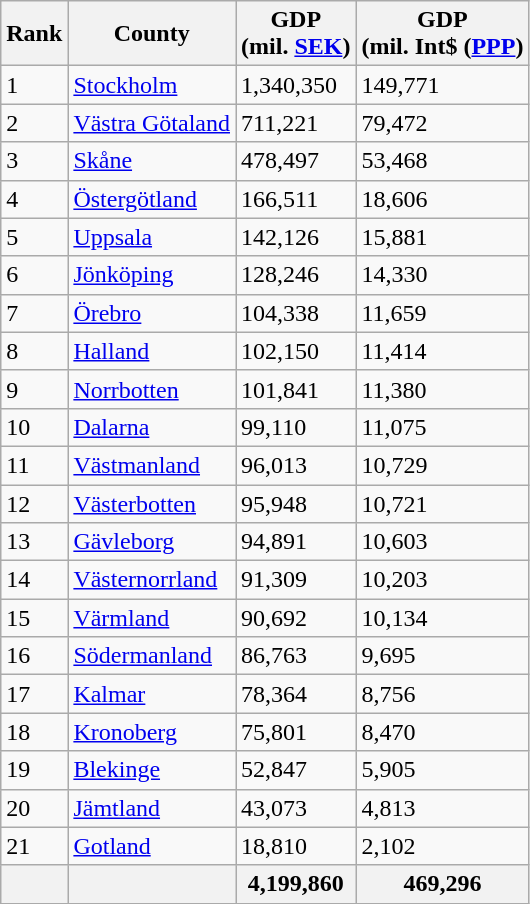<table class="wikitable sortable">
<tr>
<th>Rank</th>
<th>County</th>
<th>GDP<br>(mil. <a href='#'>SEK</a>)</th>
<th>GDP<br>(mil. Int$ (<a href='#'>PPP</a>)</th>
</tr>
<tr>
<td>1</td>
<td><a href='#'>Stockholm</a></td>
<td>1,340,350</td>
<td>149,771</td>
</tr>
<tr>
<td>2</td>
<td><a href='#'>Västra Götaland</a></td>
<td>711,221</td>
<td>79,472</td>
</tr>
<tr>
<td>3</td>
<td><a href='#'>Skåne</a></td>
<td>478,497</td>
<td>53,468</td>
</tr>
<tr>
<td>4</td>
<td><a href='#'>Östergötland</a></td>
<td>166,511</td>
<td>18,606</td>
</tr>
<tr>
<td>5</td>
<td><a href='#'>Uppsala</a></td>
<td>142,126</td>
<td>15,881</td>
</tr>
<tr>
<td>6</td>
<td><a href='#'>Jönköping</a></td>
<td>128,246</td>
<td>14,330</td>
</tr>
<tr>
<td>7</td>
<td><a href='#'>Örebro</a></td>
<td>104,338</td>
<td>11,659</td>
</tr>
<tr>
<td>8</td>
<td><a href='#'>Halland</a></td>
<td>102,150</td>
<td>11,414</td>
</tr>
<tr>
<td>9</td>
<td><a href='#'>Norrbotten</a></td>
<td>101,841</td>
<td>11,380</td>
</tr>
<tr>
<td>10</td>
<td><a href='#'>Dalarna</a></td>
<td>99,110</td>
<td>11,075</td>
</tr>
<tr>
<td>11</td>
<td><a href='#'>Västmanland</a></td>
<td>96,013</td>
<td>10,729</td>
</tr>
<tr>
<td>12</td>
<td><a href='#'>Västerbotten</a></td>
<td>95,948</td>
<td>10,721</td>
</tr>
<tr>
<td>13</td>
<td><a href='#'>Gävleborg</a></td>
<td>94,891</td>
<td>10,603</td>
</tr>
<tr>
<td>14</td>
<td><a href='#'>Västernorrland</a></td>
<td>91,309</td>
<td>10,203</td>
</tr>
<tr>
<td>15</td>
<td><a href='#'>Värmland</a></td>
<td>90,692</td>
<td>10,134</td>
</tr>
<tr>
<td>16</td>
<td><a href='#'>Södermanland</a></td>
<td>86,763</td>
<td>9,695</td>
</tr>
<tr>
<td>17</td>
<td><a href='#'>Kalmar</a></td>
<td>78,364</td>
<td>8,756</td>
</tr>
<tr>
<td>18</td>
<td><a href='#'>Kronoberg</a></td>
<td>75,801</td>
<td>8,470</td>
</tr>
<tr>
<td>19</td>
<td><a href='#'>Blekinge</a></td>
<td>52,847</td>
<td>5,905</td>
</tr>
<tr>
<td>20</td>
<td><a href='#'>Jämtland</a></td>
<td>43,073</td>
<td>4,813</td>
</tr>
<tr>
<td>21</td>
<td><a href='#'>Gotland</a></td>
<td>18,810</td>
<td>2,102</td>
</tr>
<tr>
<th></th>
<th></th>
<th>4,199,860</th>
<th>469,296</th>
</tr>
</table>
